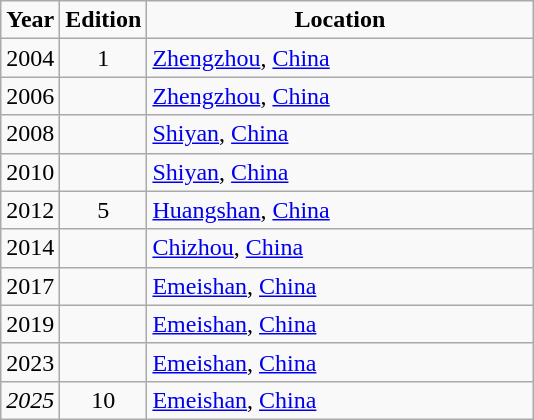<table class="wikitable">
<tr>
<td align="center" width="20"><strong>Year</strong></td>
<td align="center" width="50"><strong>Edition</strong></td>
<td align="center" width="250"><strong>Location</strong></td>
</tr>
<tr>
<td align="center">2004</td>
<td align="center">1</td>
<td> <a href='#'>Zhengzhou</a>, <a href='#'>China</a></td>
</tr>
<tr>
<td align="center">2006</td>
<td align="center"></td>
<td> <a href='#'>Zhengzhou</a>, <a href='#'>China</a></td>
</tr>
<tr>
<td align="center">2008</td>
<td align="center"></td>
<td> <a href='#'>Shiyan</a>, <a href='#'>China</a></td>
</tr>
<tr>
<td align="center">2010</td>
<td align="center"></td>
<td> <a href='#'>Shiyan</a>, <a href='#'>China</a></td>
</tr>
<tr>
<td align="center">2012</td>
<td align="center">5</td>
<td> <a href='#'>Huangshan</a>, <a href='#'>China</a></td>
</tr>
<tr>
<td align="center">2014</td>
<td align="center"></td>
<td> <a href='#'>Chizhou</a>, <a href='#'>China</a></td>
</tr>
<tr>
<td align="center">2017</td>
<td align="center"></td>
<td> <a href='#'>Emeishan</a>, <a href='#'>China</a></td>
</tr>
<tr>
<td align="center">2019</td>
<td align="center"></td>
<td> <a href='#'>Emeishan</a>, <a href='#'>China</a></td>
</tr>
<tr>
<td align="center">2023</td>
<td align="center"></td>
<td> <a href='#'>Emeishan</a>, <a href='#'>China</a></td>
</tr>
<tr>
<td align="center"><em>2025</em></td>
<td align="center">10</td>
<td> <a href='#'>Emeishan</a>, <a href='#'>China</a></td>
</tr>
</table>
